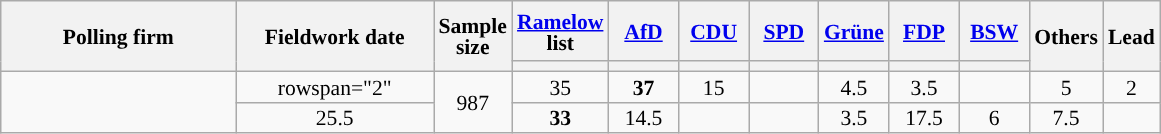<table class="wikitable sortable" style="text-align:center;font-size:90%;line-height:14px;">
<tr style="height:40px;">
<th style="width:150px;" rowspan="2">Polling firm</th>
<th style="width:125px;" rowspan="2">Fieldwork date</th>
<th style="width:35px;" rowspan="2">Sample<br>size</th>
<th class="unsortable" style="width:40px;"><a href='#'>Ramelow</a> list</th>
<th class="unsortable" style="width:40px;"><a href='#'>AfD</a></th>
<th class="unsortable" style="width:40px;"><a href='#'>CDU</a></th>
<th class="unsortable" style="width:40px;"><a href='#'>SPD</a></th>
<th class="unsortable" style="width:40px;"><a href='#'>Grüne</a></th>
<th class="unsortable" style="width:40px;"><a href='#'>FDP</a></th>
<th class="unsortable" style="width:40px;"><a href='#'>BSW</a></th>
<th class="unsortable" style="width:40px;" rowspan="2">Others</th>
<th style="width:30px;" rowspan="2">Lead</th>
</tr>
<tr>
<th style="background:"></th>
<th style="background:"></th>
<th style="background:"></th>
<th style="background:"></th>
<th style="background:"></th>
<th style="background:"></th>
<th style="background:"></th>
</tr>
<tr>
<td rowspan="2"></td>
<td>rowspan="2" </td>
<td rowspan="2">987</td>
<td>35</td>
<td><strong>37</strong></td>
<td>15</td>
<td></td>
<td>4.5</td>
<td>3.5</td>
<td></td>
<td>5</td>
<td style="background:">2</td>
</tr>
<tr>
<td>25.5</td>
<td><strong>33</strong></td>
<td>14.5</td>
<td></td>
<td></td>
<td>3.5</td>
<td>17.5</td>
<td>6</td>
<td style="background:">7.5</td>
</tr>
</table>
